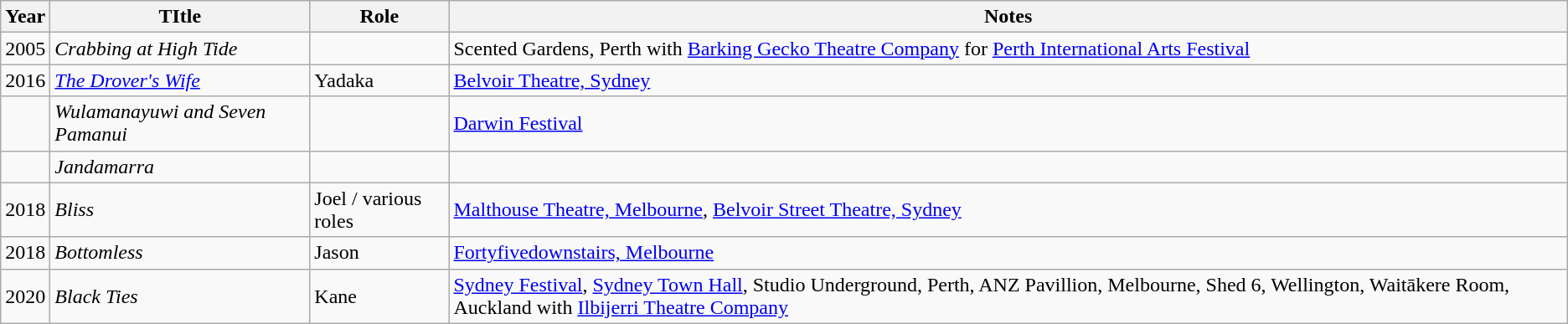<table class="wikitable sortable">
<tr>
<th>Year</th>
<th>TItle</th>
<th>Role</th>
<th>Notes</th>
</tr>
<tr>
<td>2005</td>
<td><em>Crabbing at High Tide</em></td>
<td></td>
<td>Scented Gardens, Perth with <a href='#'>Barking Gecko Theatre Company</a> for <a href='#'>Perth International Arts Festival</a></td>
</tr>
<tr>
<td>2016</td>
<td><em><a href='#'>The Drover's Wife</a></em></td>
<td>Yadaka</td>
<td><a href='#'>Belvoir Theatre, Sydney</a></td>
</tr>
<tr>
<td></td>
<td><em>Wulamanayuwi and Seven Pamanui</em></td>
<td></td>
<td><a href='#'>Darwin Festival</a></td>
</tr>
<tr>
<td></td>
<td><em>Jandamarra</em></td>
<td></td>
<td></td>
</tr>
<tr>
<td>2018</td>
<td><em>Bliss</em></td>
<td>Joel / various roles</td>
<td><a href='#'>Malthouse Theatre, Melbourne</a>, <a href='#'>Belvoir Street Theatre, Sydney</a></td>
</tr>
<tr>
<td>2018</td>
<td><em>Bottomless</em></td>
<td>Jason</td>
<td><a href='#'>Fortyfivedownstairs, Melbourne</a></td>
</tr>
<tr>
<td>2020</td>
<td><em>Black Ties</em></td>
<td>Kane</td>
<td><a href='#'>Sydney Festival</a>, <a href='#'>Sydney Town Hall</a>, Studio Underground, Perth, ANZ Pavillion, Melbourne, Shed 6, Wellington, Waitākere Room, Auckland with <a href='#'>Ilbijerri Theatre Company</a></td>
</tr>
</table>
